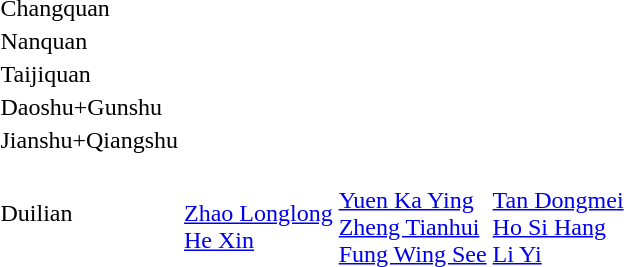<table>
<tr>
<td>Changquan</td>
<td></td>
<td></td>
<td></td>
</tr>
<tr>
<td>Nanquan</td>
<td></td>
<td></td>
<td></td>
</tr>
<tr>
<td>Taijiquan</td>
<td></td>
<td></td>
<td></td>
</tr>
<tr>
<td>Daoshu+Gunshu</td>
<td></td>
<td></td>
<td></td>
</tr>
<tr>
<td>Jianshu+Qiangshu</td>
<td></td>
<td></td>
<td></td>
</tr>
<tr>
<td>Duilian</td>
<td><br><a href='#'>Zhao Longlong</a><br><a href='#'>He Xin</a></td>
<td><br><a href='#'>Yuen Ka Ying</a><br><a href='#'>Zheng Tianhui</a><br><a href='#'>Fung Wing See</a></td>
<td><br><a href='#'>Tan Dongmei</a><br><a href='#'>Ho Si Hang</a><br><a href='#'>Li Yi</a></td>
</tr>
</table>
